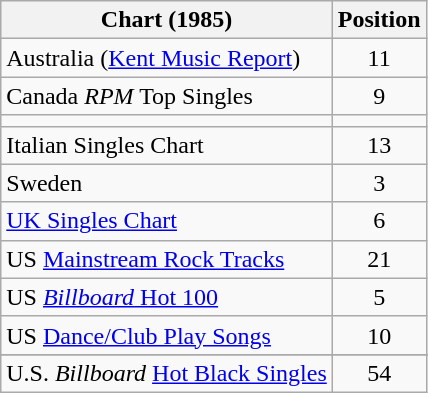<table class="wikitable sortable">
<tr>
<th>Chart (1985)</th>
<th>Position</th>
</tr>
<tr>
<td>Australia (<a href='#'>Kent Music Report</a>)</td>
<td align="center">11</td>
</tr>
<tr>
<td>Canada <em>RPM</em> Top Singles</td>
<td align="center">9</td>
</tr>
<tr>
<td></td>
</tr>
<tr>
<td>Italian Singles Chart</td>
<td align="center">13</td>
</tr>
<tr>
<td>Sweden</td>
<td align="center">3</td>
</tr>
<tr>
<td><a href='#'>UK Singles Chart</a></td>
<td align="center">6</td>
</tr>
<tr>
<td>US <a href='#'>Mainstream Rock Tracks</a></td>
<td align="center">21</td>
</tr>
<tr>
<td>US <a href='#'><em>Billboard</em> Hot 100</a></td>
<td align="center">5</td>
</tr>
<tr>
<td>US <a href='#'>Dance/Club Play Songs</a></td>
<td align="center">10</td>
</tr>
<tr>
</tr>
<tr>
<td>U.S. <em>Billboard</em> <a href='#'>Hot Black Singles</a></td>
<td align="center">54</td>
</tr>
</table>
